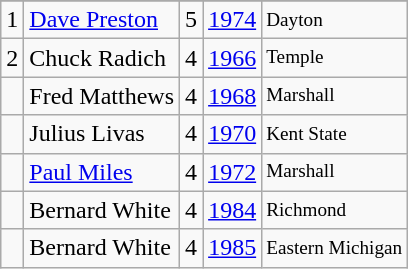<table class="wikitable">
<tr>
</tr>
<tr>
<td>1</td>
<td><a href='#'>Dave Preston</a></td>
<td>5</td>
<td><a href='#'>1974</a></td>
<td style="font-size:80%;">Dayton</td>
</tr>
<tr>
<td>2</td>
<td>Chuck Radich</td>
<td>4</td>
<td><a href='#'>1966</a></td>
<td style="font-size:80%;">Temple</td>
</tr>
<tr>
<td></td>
<td>Fred Matthews</td>
<td>4</td>
<td><a href='#'>1968</a></td>
<td style="font-size:80%;">Marshall</td>
</tr>
<tr>
<td></td>
<td>Julius Livas</td>
<td>4</td>
<td><a href='#'>1970</a></td>
<td style="font-size:80%;">Kent State</td>
</tr>
<tr>
<td></td>
<td><a href='#'>Paul Miles</a></td>
<td>4</td>
<td><a href='#'>1972</a></td>
<td style="font-size:80%;">Marshall</td>
</tr>
<tr>
<td></td>
<td>Bernard White</td>
<td>4</td>
<td><a href='#'>1984</a></td>
<td style="font-size:80%;">Richmond</td>
</tr>
<tr>
<td></td>
<td>Bernard White</td>
<td>4</td>
<td><a href='#'>1985</a></td>
<td style="font-size:80%;">Eastern Michigan</td>
</tr>
</table>
